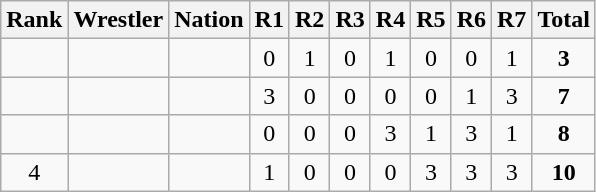<table class="wikitable sortable" style="text-align:center;">
<tr>
<th>Rank</th>
<th>Wrestler</th>
<th>Nation</th>
<th>R1</th>
<th>R2</th>
<th>R3</th>
<th>R4</th>
<th>R5</th>
<th>R6</th>
<th>R7</th>
<th>Total</th>
</tr>
<tr>
<td></td>
<td align=left></td>
<td align=left></td>
<td>0</td>
<td>1</td>
<td>0</td>
<td>1</td>
<td>0</td>
<td>0</td>
<td>1</td>
<td><strong>3</strong></td>
</tr>
<tr>
<td></td>
<td align=left></td>
<td align=left></td>
<td>3</td>
<td>0</td>
<td>0</td>
<td>0</td>
<td>0</td>
<td>1</td>
<td>3</td>
<td><strong>7</strong></td>
</tr>
<tr>
<td></td>
<td align=left></td>
<td align=left></td>
<td>0</td>
<td>0</td>
<td>0</td>
<td>3</td>
<td>1</td>
<td>3</td>
<td>1</td>
<td><strong>8</strong></td>
</tr>
<tr>
<td>4</td>
<td align=left></td>
<td align=left></td>
<td>1</td>
<td>0</td>
<td>0</td>
<td>0</td>
<td>3</td>
<td>3</td>
<td>3</td>
<td><strong>10</strong></td>
</tr>
</table>
